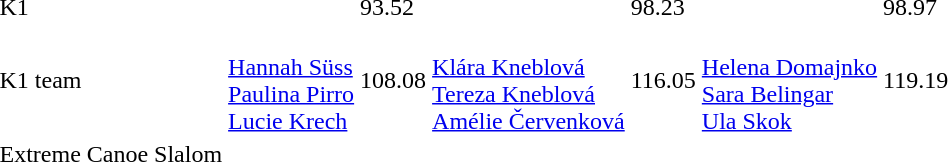<table>
<tr>
<td>K1</td>
<td></td>
<td>93.52</td>
<td></td>
<td>98.23</td>
<td></td>
<td>98.97</td>
</tr>
<tr>
<td>K1 team</td>
<td><br><a href='#'>Hannah Süss</a><br><a href='#'>Paulina Pirro</a><br><a href='#'>Lucie Krech</a></td>
<td>108.08</td>
<td><br><a href='#'>Klára Kneblová</a><br><a href='#'>Tereza Kneblová</a><br><a href='#'>Amélie Červenková</a></td>
<td>116.05</td>
<td><br><a href='#'>Helena Domajnko</a><br><a href='#'>Sara Belingar</a><br><a href='#'>Ula Skok</a></td>
<td>119.19</td>
</tr>
<tr>
<td>Extreme Canoe Slalom</td>
<td></td>
<td></td>
<td></td>
<td></td>
<td></td>
<td></td>
</tr>
</table>
